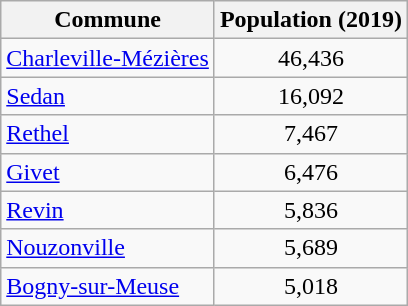<table class=wikitable>
<tr>
<th>Commune</th>
<th>Population (2019)</th>
</tr>
<tr>
<td><a href='#'>Charleville-Mézières</a></td>
<td style="text-align: center;">46,436</td>
</tr>
<tr>
<td><a href='#'>Sedan</a></td>
<td style="text-align: center;">16,092</td>
</tr>
<tr>
<td><a href='#'>Rethel</a></td>
<td style="text-align: center;">7,467</td>
</tr>
<tr>
<td><a href='#'>Givet</a></td>
<td style="text-align: center;">6,476</td>
</tr>
<tr>
<td><a href='#'>Revin</a></td>
<td style="text-align: center;">5,836</td>
</tr>
<tr>
<td><a href='#'>Nouzonville</a></td>
<td style="text-align: center;">5,689</td>
</tr>
<tr>
<td><a href='#'>Bogny-sur-Meuse</a></td>
<td style="text-align: center;">5,018</td>
</tr>
</table>
